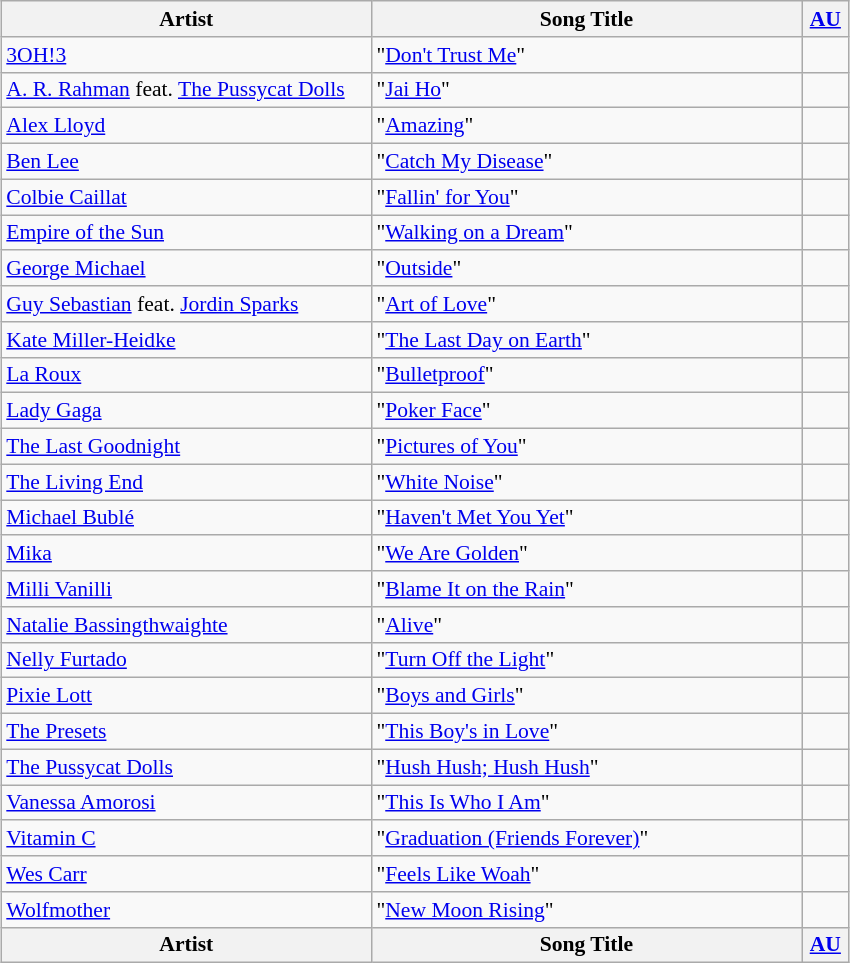<table class="wikitable sortable" style="font-size:90%; text-align:left; margin: 5px;">
<tr>
<th style="width:240px;">Artist</th>
<th style="width:280px;">Song Title</th>
<th style="width:25px;"><a href='#'>AU</a></th>
</tr>
<tr>
<td><a href='#'>3OH!3</a></td>
<td>"<a href='#'>Don't Trust Me</a>"</td>
<td></td>
</tr>
<tr>
<td><a href='#'>A. R. Rahman</a> feat. <a href='#'>The Pussycat Dolls</a></td>
<td>"<a href='#'>Jai Ho</a>"</td>
<td></td>
</tr>
<tr>
<td><a href='#'>Alex Lloyd</a></td>
<td>"<a href='#'>Amazing</a>"</td>
<td></td>
</tr>
<tr>
<td><a href='#'>Ben Lee</a></td>
<td>"<a href='#'>Catch My Disease</a>"</td>
<td></td>
</tr>
<tr>
<td><a href='#'>Colbie Caillat</a></td>
<td>"<a href='#'>Fallin' for You</a>"</td>
<td></td>
</tr>
<tr>
<td><a href='#'>Empire of the Sun</a></td>
<td>"<a href='#'>Walking on a Dream</a>"</td>
<td></td>
</tr>
<tr>
<td><a href='#'>George Michael</a></td>
<td>"<a href='#'>Outside</a>"</td>
<td></td>
</tr>
<tr>
<td><a href='#'>Guy Sebastian</a> feat. <a href='#'>Jordin Sparks</a></td>
<td>"<a href='#'>Art of Love</a>"</td>
<td></td>
</tr>
<tr>
<td><a href='#'>Kate Miller-Heidke</a></td>
<td>"<a href='#'>The Last Day on Earth</a>"</td>
<td></td>
</tr>
<tr>
<td><a href='#'>La Roux</a></td>
<td>"<a href='#'>Bulletproof</a>"</td>
<td></td>
</tr>
<tr>
<td><a href='#'>Lady Gaga</a></td>
<td>"<a href='#'>Poker Face</a>"</td>
<td></td>
</tr>
<tr>
<td><a href='#'>The Last Goodnight</a></td>
<td>"<a href='#'>Pictures of You</a>"</td>
<td></td>
</tr>
<tr>
<td><a href='#'>The Living End</a></td>
<td>"<a href='#'>White Noise</a>"</td>
<td></td>
</tr>
<tr>
<td><a href='#'>Michael Bublé</a></td>
<td>"<a href='#'>Haven't Met You Yet</a>"</td>
<td></td>
</tr>
<tr>
<td><a href='#'>Mika</a></td>
<td>"<a href='#'>We Are Golden</a>"</td>
<td></td>
</tr>
<tr>
<td><a href='#'>Milli Vanilli</a></td>
<td>"<a href='#'>Blame It on the Rain</a>"</td>
<td></td>
</tr>
<tr>
<td><a href='#'>Natalie Bassingthwaighte</a></td>
<td>"<a href='#'>Alive</a>"</td>
<td></td>
</tr>
<tr>
<td><a href='#'>Nelly Furtado</a></td>
<td>"<a href='#'>Turn Off the Light</a>"</td>
<td></td>
</tr>
<tr>
<td><a href='#'>Pixie Lott</a></td>
<td>"<a href='#'>Boys and Girls</a>"</td>
<td></td>
</tr>
<tr>
<td><a href='#'>The Presets</a></td>
<td>"<a href='#'>This Boy's in Love</a>"</td>
<td></td>
</tr>
<tr>
<td><a href='#'>The Pussycat Dolls</a></td>
<td>"<a href='#'>Hush Hush; Hush Hush</a>"</td>
<td></td>
</tr>
<tr>
<td><a href='#'>Vanessa Amorosi</a></td>
<td>"<a href='#'>This Is Who I Am</a>"</td>
<td></td>
</tr>
<tr>
<td><a href='#'>Vitamin C</a></td>
<td>"<a href='#'>Graduation (Friends Forever)</a>"</td>
<td></td>
</tr>
<tr>
<td><a href='#'>Wes Carr</a></td>
<td>"<a href='#'>Feels Like Woah</a>"</td>
<td></td>
</tr>
<tr>
<td><a href='#'>Wolfmother</a></td>
<td>"<a href='#'>New Moon Rising</a>"</td>
<td></td>
</tr>
<tr>
<th style="width:240px;">Artist</th>
<th style="width:280px;">Song Title</th>
<th style="width:25px;"><a href='#'>AU</a></th>
</tr>
</table>
